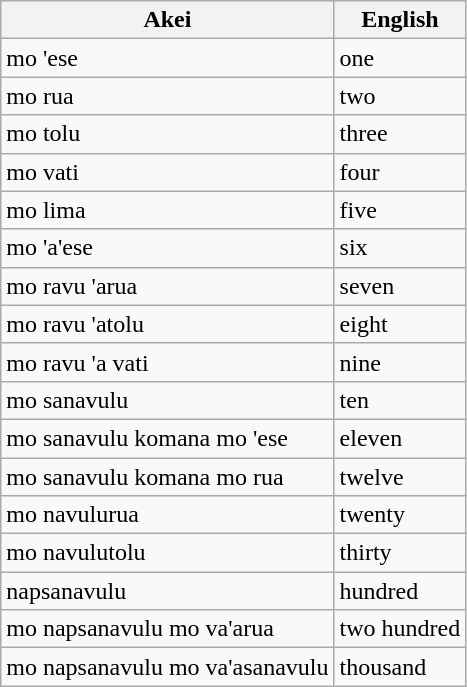<table class="wikitable">
<tr>
<th>Akei</th>
<th>English</th>
</tr>
<tr>
<td>mo 'ese</td>
<td>one</td>
</tr>
<tr>
<td>mo rua</td>
<td>two</td>
</tr>
<tr>
<td>mo tolu</td>
<td>three</td>
</tr>
<tr>
<td>mo vati</td>
<td>four</td>
</tr>
<tr>
<td>mo lima</td>
<td>five</td>
</tr>
<tr>
<td>mo 'a'ese</td>
<td>six</td>
</tr>
<tr>
<td>mo ravu 'arua</td>
<td>seven</td>
</tr>
<tr>
<td>mo ravu 'atolu</td>
<td>eight</td>
</tr>
<tr>
<td>mo ravu 'a vati</td>
<td>nine</td>
</tr>
<tr>
<td>mo sanavulu</td>
<td>ten</td>
</tr>
<tr>
<td>mo sanavulu komana mo 'ese</td>
<td>eleven</td>
</tr>
<tr>
<td>mo sanavulu komana mo rua</td>
<td>twelve</td>
</tr>
<tr>
<td>mo navulurua</td>
<td>twenty</td>
</tr>
<tr>
<td>mo navulutolu</td>
<td>thirty</td>
</tr>
<tr>
<td>napsanavulu</td>
<td>hundred</td>
</tr>
<tr>
<td>mo napsanavulu mo va'arua</td>
<td>two hundred</td>
</tr>
<tr>
<td>mo napsanavulu mo va'asanavulu</td>
<td>thousand</td>
</tr>
</table>
